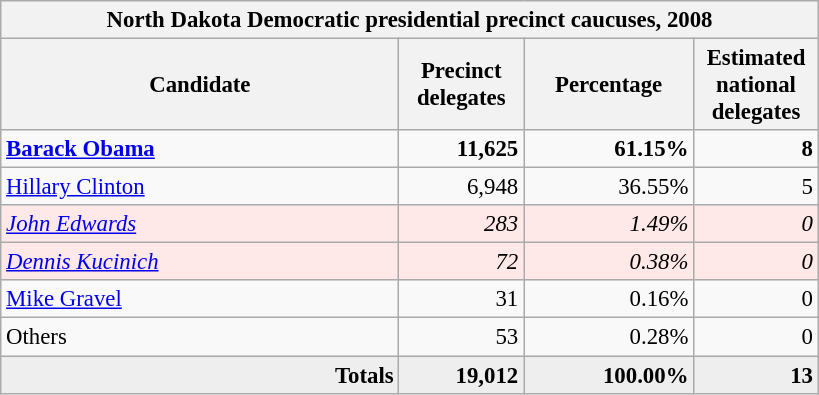<table class="wikitable" style="font-size: 95%; text-align:right;">
<tr>
<th colspan="4">North Dakota Democratic presidential precinct caucuses, 2008</th>
</tr>
<tr>
<th style="width: 17em">Candidate</th>
<th style="width: 5em">Precinct delegates</th>
<th style="width: 7em">Percentage</th>
<th style="width: 5em">Estimated national delegates</th>
</tr>
<tr>
<td align="left"><strong><a href='#'>Barack Obama</a></strong></td>
<td><strong>11,625</strong></td>
<td><strong>61.15%</strong></td>
<td><strong>8</strong></td>
</tr>
<tr>
<td align="left"><a href='#'>Hillary Clinton</a></td>
<td>6,948</td>
<td>36.55%</td>
<td>5</td>
</tr>
<tr bgcolor=#FFE8E8>
<td align="left"><em><a href='#'>John Edwards</a></em></td>
<td><em>283</em></td>
<td><em>1.49%</em></td>
<td><em>0</em></td>
</tr>
<tr bgcolor=#FFE8E8>
<td align="left"><em><a href='#'>Dennis Kucinich</a></em></td>
<td><em>72</em></td>
<td><em>0.38%</em></td>
<td><em>0</em></td>
</tr>
<tr>
<td align="left"><a href='#'>Mike Gravel</a></td>
<td>31</td>
<td>0.16%</td>
<td>0</td>
</tr>
<tr>
<td align="left">Others</td>
<td>53</td>
<td>0.28%</td>
<td>0</td>
</tr>
<tr bgcolor="#EEEEEE" style="margin-right:0.5em">
<td><strong>Totals</strong></td>
<td><strong>19,012</strong></td>
<td><strong>100.00%</strong></td>
<td><strong>13</strong></td>
</tr>
</table>
